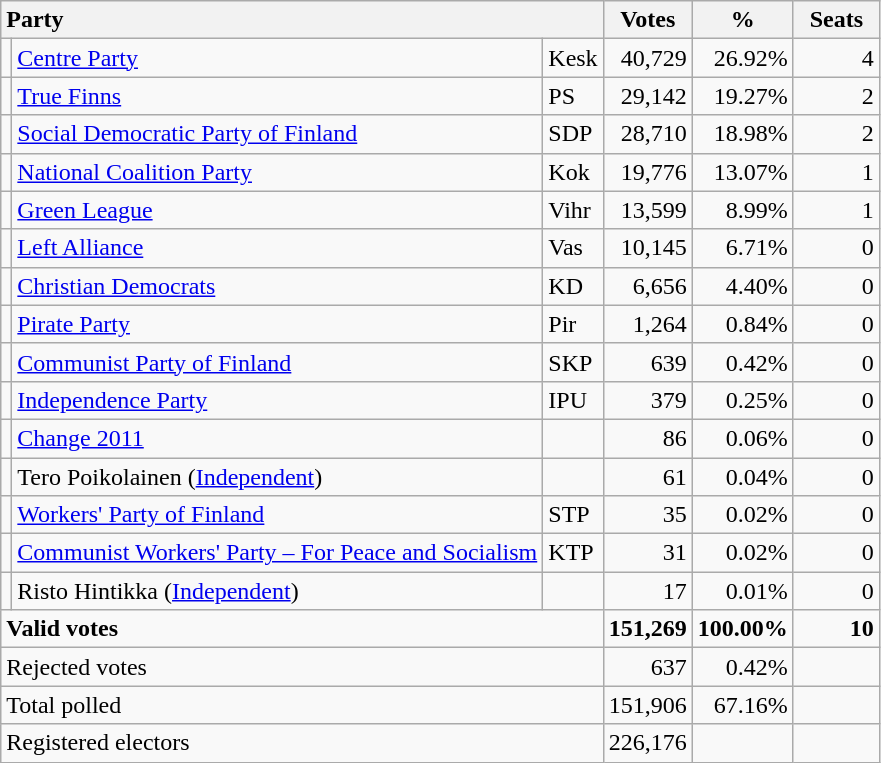<table class="wikitable" border="1" style="text-align:right;">
<tr>
<th style="text-align:left;" colspan=3>Party</th>
<th align=center width="50">Votes</th>
<th align=center width="50">%</th>
<th align=center width="50">Seats</th>
</tr>
<tr>
<td></td>
<td align=left><a href='#'>Centre Party</a></td>
<td align=left>Kesk</td>
<td>40,729</td>
<td>26.92%</td>
<td>4</td>
</tr>
<tr>
<td></td>
<td align=left><a href='#'>True Finns</a></td>
<td align=left>PS</td>
<td>29,142</td>
<td>19.27%</td>
<td>2</td>
</tr>
<tr>
<td></td>
<td align=left style="white-space: nowrap;"><a href='#'>Social Democratic Party of Finland</a></td>
<td align=left>SDP</td>
<td>28,710</td>
<td>18.98%</td>
<td>2</td>
</tr>
<tr>
<td></td>
<td align=left><a href='#'>National Coalition Party</a></td>
<td align=left>Kok</td>
<td>19,776</td>
<td>13.07%</td>
<td>1</td>
</tr>
<tr>
<td></td>
<td align=left><a href='#'>Green League</a></td>
<td align=left>Vihr</td>
<td>13,599</td>
<td>8.99%</td>
<td>1</td>
</tr>
<tr>
<td></td>
<td align=left><a href='#'>Left Alliance</a></td>
<td align=left>Vas</td>
<td>10,145</td>
<td>6.71%</td>
<td>0</td>
</tr>
<tr>
<td></td>
<td align=left><a href='#'>Christian Democrats</a></td>
<td align=left>KD</td>
<td>6,656</td>
<td>4.40%</td>
<td>0</td>
</tr>
<tr>
<td></td>
<td align=left><a href='#'>Pirate Party</a></td>
<td align=left>Pir</td>
<td>1,264</td>
<td>0.84%</td>
<td>0</td>
</tr>
<tr>
<td></td>
<td align=left><a href='#'>Communist Party of Finland</a></td>
<td align=left>SKP</td>
<td>639</td>
<td>0.42%</td>
<td>0</td>
</tr>
<tr>
<td></td>
<td align=left><a href='#'>Independence Party</a></td>
<td align=left>IPU</td>
<td>379</td>
<td>0.25%</td>
<td>0</td>
</tr>
<tr>
<td></td>
<td align=left><a href='#'>Change 2011</a></td>
<td align=left></td>
<td>86</td>
<td>0.06%</td>
<td>0</td>
</tr>
<tr>
<td></td>
<td align=left>Tero Poikolainen (<a href='#'>Independent</a>)</td>
<td align=left></td>
<td>61</td>
<td>0.04%</td>
<td>0</td>
</tr>
<tr>
<td></td>
<td align=left><a href='#'>Workers' Party of Finland</a></td>
<td align=left>STP</td>
<td>35</td>
<td>0.02%</td>
<td>0</td>
</tr>
<tr>
<td></td>
<td align=left><a href='#'>Communist Workers' Party – For Peace and Socialism</a></td>
<td align=left>KTP</td>
<td>31</td>
<td>0.02%</td>
<td>0</td>
</tr>
<tr>
<td></td>
<td align=left>Risto Hintikka (<a href='#'>Independent</a>)</td>
<td align=left></td>
<td>17</td>
<td>0.01%</td>
<td>0</td>
</tr>
<tr style="font-weight:bold">
<td align=left colspan=3>Valid votes</td>
<td>151,269</td>
<td>100.00%</td>
<td>10</td>
</tr>
<tr>
<td align=left colspan=3>Rejected votes</td>
<td>637</td>
<td>0.42%</td>
<td></td>
</tr>
<tr>
<td align=left colspan=3>Total polled</td>
<td>151,906</td>
<td>67.16%</td>
<td></td>
</tr>
<tr>
<td align=left colspan=3>Registered electors</td>
<td>226,176</td>
<td></td>
<td></td>
</tr>
</table>
